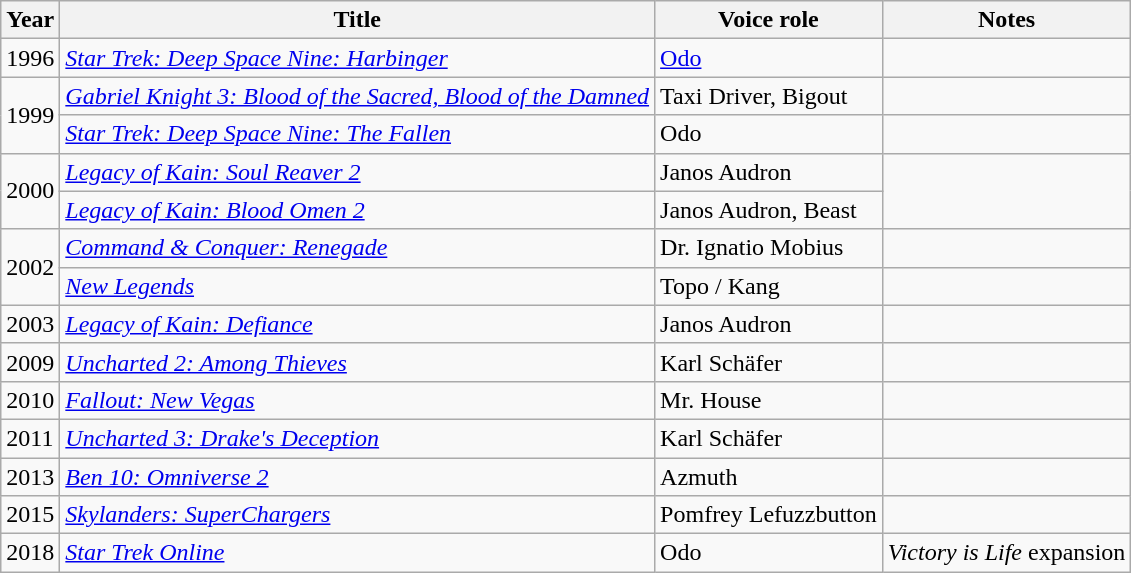<table class = "wikitable sortable">
<tr>
<th>Year</th>
<th>Title</th>
<th>Voice role</th>
<th class="unsortable">Notes</th>
</tr>
<tr>
<td>1996</td>
<td><em><a href='#'>Star Trek: Deep Space Nine: Harbinger</a></em></td>
<td><a href='#'>Odo</a></td>
<td></td>
</tr>
<tr>
<td rowspan="2">1999</td>
<td><em><a href='#'>Gabriel Knight 3: Blood of the Sacred, Blood of the Damned</a></em></td>
<td>Taxi Driver, Bigout</td>
<td></td>
</tr>
<tr>
<td><em><a href='#'>Star Trek: Deep Space Nine: The Fallen</a></em></td>
<td>Odo</td>
<td></td>
</tr>
<tr>
<td rowspan="2">2000</td>
<td><em><a href='#'>Legacy of Kain: Soul Reaver 2</a></em></td>
<td>Janos Audron</td>
<td rowspan="2"></td>
</tr>
<tr>
<td><em><a href='#'>Legacy of Kain: Blood Omen 2</a></em></td>
<td>Janos Audron, Beast</td>
</tr>
<tr>
<td rowspan="2">2002</td>
<td><em><a href='#'>Command & Conquer: Renegade</a></em></td>
<td>Dr. Ignatio Mobius</td>
<td></td>
</tr>
<tr>
<td><em><a href='#'>New Legends</a></em></td>
<td>Topo / Kang</td>
<td></td>
</tr>
<tr>
<td>2003</td>
<td><em><a href='#'>Legacy of Kain: Defiance</a></em></td>
<td>Janos Audron</td>
<td></td>
</tr>
<tr>
<td>2009</td>
<td><em><a href='#'>Uncharted 2: Among Thieves</a></em></td>
<td>Karl Schäfer</td>
<td></td>
</tr>
<tr>
<td>2010</td>
<td><em><a href='#'>Fallout: New Vegas</a></em></td>
<td>Mr. House</td>
<td></td>
</tr>
<tr>
<td>2011</td>
<td><em><a href='#'>Uncharted 3: Drake's Deception</a></em></td>
<td>Karl Schäfer</td>
<td></td>
</tr>
<tr>
<td>2013</td>
<td><em><a href='#'>Ben 10: Omniverse 2</a></em></td>
<td>Azmuth</td>
<td></td>
</tr>
<tr>
<td>2015</td>
<td><em><a href='#'>Skylanders: SuperChargers</a></em></td>
<td>Pomfrey Lefuzzbutton</td>
<td></td>
</tr>
<tr>
<td>2018</td>
<td><em><a href='#'>Star Trek Online</a></em></td>
<td>Odo</td>
<td><em>Victory is Life</em> expansion</td>
</tr>
</table>
